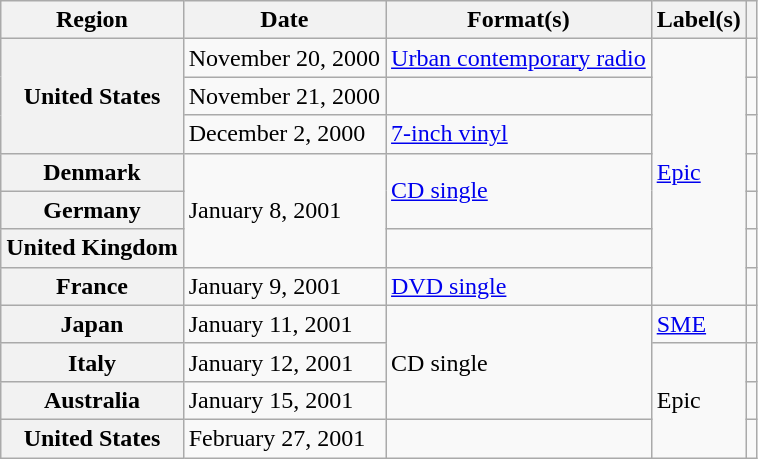<table class="wikitable plainrowheaders">
<tr>
<th scope="col">Region</th>
<th scope="col">Date</th>
<th scope="col">Format(s)</th>
<th scope="col">Label(s)</th>
<th scope="col"></th>
</tr>
<tr>
<th rowspan="3" scope="row">United States</th>
<td>November 20, 2000</td>
<td><a href='#'>Urban contemporary radio</a></td>
<td rowspan="7"><a href='#'>Epic</a></td>
<td align="center"></td>
</tr>
<tr>
<td>November 21, 2000</td>
<td></td>
<td align="center"></td>
</tr>
<tr>
<td>December 2, 2000</td>
<td><a href='#'>7-inch vinyl</a></td>
<td align="center"></td>
</tr>
<tr>
<th scope="row">Denmark</th>
<td rowspan="3">January 8, 2001</td>
<td rowspan="2"><a href='#'>CD single</a></td>
<td align="center"></td>
</tr>
<tr>
<th scope="row">Germany</th>
<td align="center"></td>
</tr>
<tr>
<th scope="row">United Kingdom</th>
<td></td>
<td align="center"></td>
</tr>
<tr>
<th scope="row">France</th>
<td>January 9, 2001</td>
<td><a href='#'>DVD single</a></td>
<td align="center"></td>
</tr>
<tr>
<th scope="row">Japan</th>
<td>January 11, 2001</td>
<td rowspan="3">CD single</td>
<td><a href='#'>SME</a></td>
<td align="center"></td>
</tr>
<tr>
<th scope="row">Italy</th>
<td>January 12, 2001</td>
<td rowspan="3">Epic</td>
<td align="center"></td>
</tr>
<tr>
<th scope="row">Australia</th>
<td>January 15, 2001</td>
<td align="center"></td>
</tr>
<tr>
<th scope="row">United States</th>
<td>February 27, 2001</td>
<td></td>
<td align="center"></td>
</tr>
</table>
